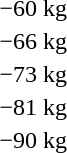<table>
<tr>
<td rowspan=2>−60 kg</td>
<td rowspan=2></td>
<td rowspan=2></td>
<td></td>
</tr>
<tr>
<td></td>
</tr>
<tr>
<td rowspan=2>−66 kg</td>
<td rowspan=2></td>
<td rowspan=2></td>
<td></td>
</tr>
<tr>
<td></td>
</tr>
<tr>
<td rowspan=2>−73 kg</td>
<td rowspan=2></td>
<td rowspan=2></td>
<td></td>
</tr>
<tr>
<td></td>
</tr>
<tr>
<td rowspan=2>−81 kg</td>
<td rowspan=2></td>
<td rowspan=2></td>
<td></td>
</tr>
<tr>
<td></td>
</tr>
<tr>
<td rowspan=2>−90 kg</td>
<td rowspan=2></td>
<td rowspan=2></td>
<td></td>
</tr>
<tr>
<td></td>
</tr>
</table>
